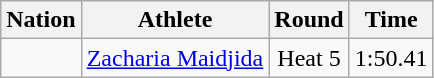<table class="wikitable sortable" style="text-align:center">
<tr>
<th>Nation</th>
<th>Athlete</th>
<th>Round</th>
<th>Time</th>
</tr>
<tr>
<td align=left></td>
<td align=left><a href='#'>Zacharia Maidjida</a></td>
<td>Heat 5</td>
<td>1:50.41</td>
</tr>
</table>
